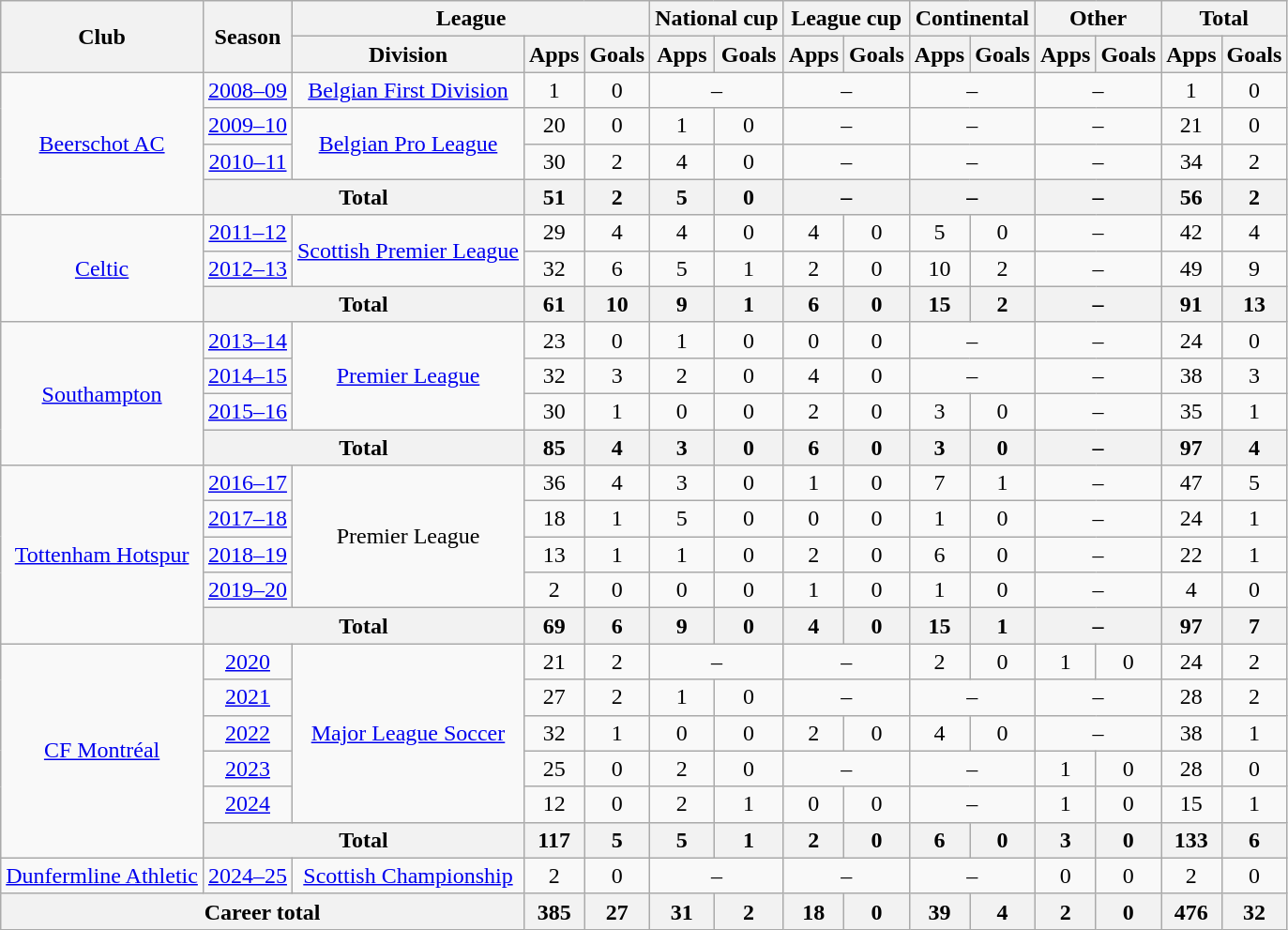<table class="wikitable" style="text-align:center">
<tr>
<th rowspan="2">Club</th>
<th rowspan="2">Season</th>
<th colspan="3">League</th>
<th colspan="2">National cup</th>
<th colspan="2">League cup</th>
<th colspan="2">Continental</th>
<th colspan="2">Other</th>
<th colspan="2">Total</th>
</tr>
<tr>
<th>Division</th>
<th>Apps</th>
<th>Goals</th>
<th>Apps</th>
<th>Goals</th>
<th>Apps</th>
<th>Goals</th>
<th>Apps</th>
<th>Goals</th>
<th>Apps</th>
<th>Goals</th>
<th>Apps</th>
<th>Goals</th>
</tr>
<tr>
<td rowspan="4"><a href='#'>Beerschot AC</a></td>
<td><a href='#'>2008–09</a></td>
<td><a href='#'>Belgian First Division</a></td>
<td>1</td>
<td>0</td>
<td colspan="2">–</td>
<td colspan="2">–</td>
<td colspan="2">–</td>
<td colspan="2">–</td>
<td>1</td>
<td>0</td>
</tr>
<tr>
<td><a href='#'>2009–10</a></td>
<td rowspan="2"><a href='#'>Belgian Pro League</a></td>
<td>20</td>
<td>0</td>
<td>1</td>
<td>0</td>
<td colspan="2">–</td>
<td colspan="2">–</td>
<td colspan="2">–</td>
<td>21</td>
<td>0</td>
</tr>
<tr>
<td><a href='#'>2010–11</a></td>
<td>30</td>
<td>2</td>
<td>4</td>
<td>0</td>
<td colspan="2">–</td>
<td colspan="2">–</td>
<td colspan="2">–</td>
<td>34</td>
<td>2</td>
</tr>
<tr>
<th colspan="2">Total</th>
<th>51</th>
<th>2</th>
<th>5</th>
<th>0</th>
<th colspan="2">–</th>
<th colspan="2">–</th>
<th colspan="2">–</th>
<th>56</th>
<th>2</th>
</tr>
<tr>
<td rowspan="3"><a href='#'>Celtic</a></td>
<td><a href='#'>2011–12</a></td>
<td rowspan="2"><a href='#'>Scottish Premier League</a></td>
<td>29</td>
<td>4</td>
<td>4</td>
<td>0</td>
<td>4</td>
<td>0</td>
<td>5</td>
<td>0</td>
<td colspan="2">–</td>
<td>42</td>
<td>4</td>
</tr>
<tr>
<td><a href='#'>2012–13</a></td>
<td>32</td>
<td>6</td>
<td>5</td>
<td>1</td>
<td>2</td>
<td>0</td>
<td>10</td>
<td>2</td>
<td colspan="2">–</td>
<td>49</td>
<td>9</td>
</tr>
<tr>
<th colspan="2">Total</th>
<th>61</th>
<th>10</th>
<th>9</th>
<th>1</th>
<th>6</th>
<th>0</th>
<th>15</th>
<th>2</th>
<th colspan="2">–</th>
<th>91</th>
<th>13</th>
</tr>
<tr>
<td rowspan="4"><a href='#'>Southampton</a></td>
<td><a href='#'>2013–14</a></td>
<td rowspan="3"><a href='#'>Premier League</a></td>
<td>23</td>
<td>0</td>
<td>1</td>
<td>0</td>
<td>0</td>
<td>0</td>
<td colspan="2">–</td>
<td colspan="2">–</td>
<td>24</td>
<td>0</td>
</tr>
<tr>
<td><a href='#'>2014–15</a></td>
<td>32</td>
<td>3</td>
<td>2</td>
<td>0</td>
<td>4</td>
<td>0</td>
<td colspan="2">–</td>
<td colspan="2">–</td>
<td>38</td>
<td>3</td>
</tr>
<tr>
<td><a href='#'>2015–16</a></td>
<td>30</td>
<td>1</td>
<td>0</td>
<td>0</td>
<td>2</td>
<td>0</td>
<td>3</td>
<td>0</td>
<td colspan="2">–</td>
<td>35</td>
<td>1</td>
</tr>
<tr>
<th colspan="2">Total</th>
<th>85</th>
<th>4</th>
<th>3</th>
<th>0</th>
<th>6</th>
<th>0</th>
<th>3</th>
<th>0</th>
<th colspan="2">–</th>
<th>97</th>
<th>4</th>
</tr>
<tr>
<td rowspan="5"><a href='#'>Tottenham Hotspur</a></td>
<td><a href='#'>2016–17</a></td>
<td rowspan="4">Premier League</td>
<td>36</td>
<td>4</td>
<td>3</td>
<td>0</td>
<td>1</td>
<td>0</td>
<td>7</td>
<td>1</td>
<td colspan="2">–</td>
<td>47</td>
<td>5</td>
</tr>
<tr>
<td><a href='#'>2017–18</a></td>
<td>18</td>
<td>1</td>
<td>5</td>
<td>0</td>
<td>0</td>
<td>0</td>
<td>1</td>
<td>0</td>
<td colspan="2">–</td>
<td>24</td>
<td>1</td>
</tr>
<tr>
<td><a href='#'>2018–19</a></td>
<td>13</td>
<td>1</td>
<td>1</td>
<td>0</td>
<td>2</td>
<td>0</td>
<td>6</td>
<td>0</td>
<td colspan="2">–</td>
<td>22</td>
<td>1</td>
</tr>
<tr>
<td><a href='#'>2019–20</a></td>
<td>2</td>
<td>0</td>
<td>0</td>
<td>0</td>
<td>1</td>
<td>0</td>
<td>1</td>
<td>0</td>
<td colspan="2">–</td>
<td>4</td>
<td>0</td>
</tr>
<tr>
<th colspan="2">Total</th>
<th>69</th>
<th>6</th>
<th>9</th>
<th>0</th>
<th>4</th>
<th>0</th>
<th>15</th>
<th>1</th>
<th colspan="2">–</th>
<th>97</th>
<th>7</th>
</tr>
<tr>
<td rowspan="6"><a href='#'>CF Montréal</a></td>
<td><a href='#'>2020</a></td>
<td rowspan="5"><a href='#'>Major League Soccer</a></td>
<td>21</td>
<td>2</td>
<td colspan="2">–</td>
<td colspan="2">–</td>
<td>2</td>
<td>0</td>
<td>1</td>
<td>0</td>
<td>24</td>
<td>2</td>
</tr>
<tr>
<td><a href='#'>2021</a></td>
<td>27</td>
<td>2</td>
<td>1</td>
<td>0</td>
<td colspan="2">–</td>
<td colspan="2">–</td>
<td colspan="2">–</td>
<td>28</td>
<td>2</td>
</tr>
<tr>
<td><a href='#'>2022</a></td>
<td>32</td>
<td>1</td>
<td>0</td>
<td>0</td>
<td>2</td>
<td>0</td>
<td>4</td>
<td>0</td>
<td colspan="2">–</td>
<td>38</td>
<td>1</td>
</tr>
<tr>
<td><a href='#'>2023</a></td>
<td>25</td>
<td>0</td>
<td>2</td>
<td>0</td>
<td colspan="2">–</td>
<td colspan="2">–</td>
<td>1</td>
<td>0</td>
<td>28</td>
<td>0</td>
</tr>
<tr>
<td><a href='#'>2024</a></td>
<td>12</td>
<td>0</td>
<td>2</td>
<td>1</td>
<td>0</td>
<td>0</td>
<td colspan="2">–</td>
<td>1</td>
<td>0</td>
<td>15</td>
<td>1</td>
</tr>
<tr>
<th colspan="2">Total</th>
<th>117</th>
<th>5</th>
<th>5</th>
<th>1</th>
<th>2</th>
<th>0</th>
<th>6</th>
<th>0</th>
<th>3</th>
<th>0</th>
<th>133</th>
<th>6</th>
</tr>
<tr>
<td><a href='#'>Dunfermline Athletic</a></td>
<td><a href='#'>2024–25</a></td>
<td><a href='#'>Scottish Championship</a></td>
<td>2</td>
<td>0</td>
<td colspan="2">–</td>
<td colspan="2">–</td>
<td colspan="2">–</td>
<td>0</td>
<td>0</td>
<td>2</td>
<td>0</td>
</tr>
<tr>
<th colspan="3">Career total</th>
<th>385</th>
<th>27</th>
<th>31</th>
<th>2</th>
<th>18</th>
<th>0</th>
<th>39</th>
<th>4</th>
<th>2</th>
<th>0</th>
<th>476</th>
<th>32</th>
</tr>
</table>
